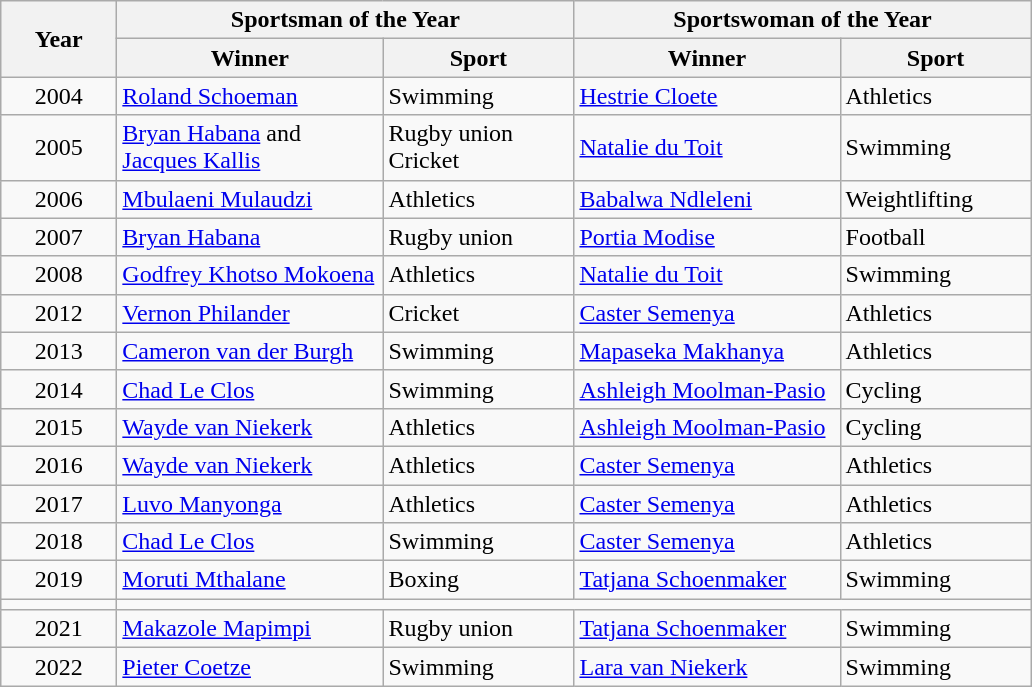<table class="wikitable">
<tr>
<th width="70" rowspan=2>Year</th>
<th width="260" colspan=2>Sportsman of the Year</th>
<th width="260" colspan=2>Sportswoman of the Year</th>
</tr>
<tr>
<th width="170">Winner</th>
<th width="120">Sport</th>
<th width="170">Winner</th>
<th width="120">Sport</th>
</tr>
<tr>
<td style="text-align:center;">2004</td>
<td><a href='#'>Roland Schoeman</a></td>
<td>Swimming</td>
<td><a href='#'>Hestrie Cloete</a></td>
<td>Athletics</td>
</tr>
<tr>
<td style="text-align:center;">2005</td>
<td><a href='#'>Bryan Habana</a> and<br><a href='#'>Jacques Kallis</a></td>
<td>Rugby union<br>Cricket</td>
<td><a href='#'>Natalie du Toit</a></td>
<td>Swimming</td>
</tr>
<tr>
<td style="text-align:center;">2006</td>
<td><a href='#'>Mbulaeni Mulaudzi</a></td>
<td>Athletics</td>
<td><a href='#'>Babalwa Ndleleni</a></td>
<td>Weightlifting</td>
</tr>
<tr>
<td style="text-align:center;">2007</td>
<td><a href='#'>Bryan Habana</a></td>
<td>Rugby union</td>
<td><a href='#'>Portia Modise</a></td>
<td>Football</td>
</tr>
<tr>
<td style="text-align:center;">2008</td>
<td><a href='#'>Godfrey Khotso Mokoena</a></td>
<td>Athletics</td>
<td><a href='#'>Natalie du Toit</a></td>
<td>Swimming</td>
</tr>
<tr>
<td style="text-align:center;">2012</td>
<td><a href='#'>Vernon Philander</a></td>
<td>Cricket</td>
<td><a href='#'>Caster Semenya</a></td>
<td>Athletics</td>
</tr>
<tr>
<td style="text-align:center;">2013</td>
<td><a href='#'>Cameron van der Burgh</a></td>
<td>Swimming</td>
<td><a href='#'>Mapaseka Makhanya</a></td>
<td>Athletics</td>
</tr>
<tr>
<td style="text-align:center;">2014</td>
<td><a href='#'>Chad Le Clos</a></td>
<td>Swimming</td>
<td><a href='#'>Ashleigh Moolman-Pasio</a></td>
<td>Cycling</td>
</tr>
<tr>
<td style="text-align:center;">2015</td>
<td><a href='#'>Wayde van Niekerk</a></td>
<td>Athletics</td>
<td><a href='#'>Ashleigh Moolman-Pasio</a></td>
<td>Cycling</td>
</tr>
<tr>
<td style="text-align:center;">2016</td>
<td><a href='#'>Wayde van Niekerk</a></td>
<td>Athletics</td>
<td><a href='#'>Caster Semenya</a></td>
<td>Athletics</td>
</tr>
<tr>
<td style="text-align:center;">2017</td>
<td><a href='#'>Luvo Manyonga</a></td>
<td>Athletics</td>
<td><a href='#'>Caster Semenya</a></td>
<td>Athletics</td>
</tr>
<tr>
<td style="text-align:center;">2018</td>
<td><a href='#'>Chad Le Clos</a></td>
<td>Swimming</td>
<td><a href='#'>Caster Semenya</a></td>
<td>Athletics</td>
</tr>
<tr>
<td style="text-align:center;">2019</td>
<td><a href='#'>Moruti Mthalane</a></td>
<td>Boxing</td>
<td><a href='#'>Tatjana Schoenmaker</a></td>
<td>Swimming</td>
</tr>
<tr>
<td></td>
</tr>
<tr>
<td style="text-align:center;">2021</td>
<td><a href='#'>Makazole Mapimpi</a></td>
<td>Rugby union</td>
<td><a href='#'>Tatjana Schoenmaker</a></td>
<td>Swimming</td>
</tr>
<tr>
<td style="text-align:center;">2022</td>
<td><a href='#'>Pieter Coetze</a></td>
<td>Swimming</td>
<td><a href='#'>Lara van Niekerk</a></td>
<td>Swimming</td>
</tr>
</table>
